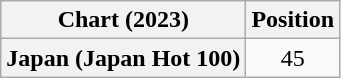<table class="wikitable plainrowheaders" style="text-align:center;">
<tr>
<th scope="col">Chart (2023)</th>
<th scope="col">Position</th>
</tr>
<tr>
<th scope="row">Japan (Japan Hot 100)</th>
<td>45</td>
</tr>
</table>
